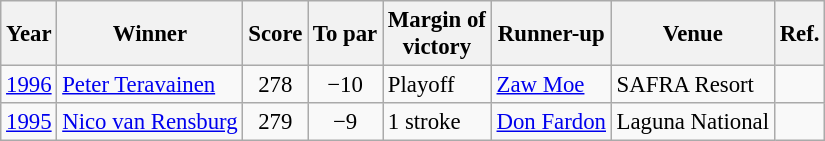<table class="wikitable" style="font-size:95%">
<tr>
<th>Year</th>
<th>Winner</th>
<th>Score</th>
<th>To par</th>
<th>Margin of<br>victory</th>
<th>Runner-up</th>
<th>Venue</th>
<th>Ref.</th>
</tr>
<tr>
<td><a href='#'>1996</a></td>
<td> <a href='#'>Peter Teravainen</a></td>
<td align=center>278</td>
<td align=center>−10</td>
<td>Playoff</td>
<td> <a href='#'>Zaw Moe</a></td>
<td>SAFRA Resort</td>
<td></td>
</tr>
<tr>
<td><a href='#'>1995</a></td>
<td> <a href='#'>Nico van Rensburg</a></td>
<td align=center>279</td>
<td align=center>−9</td>
<td>1 stroke</td>
<td> <a href='#'>Don Fardon</a></td>
<td>Laguna National</td>
<td></td>
</tr>
</table>
